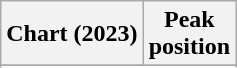<table class="wikitable plainrowheaders" style="text-align:center;">
<tr>
<th scope="col">Chart (2023)</th>
<th scope="col">Peak<br>position</th>
</tr>
<tr>
</tr>
<tr>
</tr>
</table>
